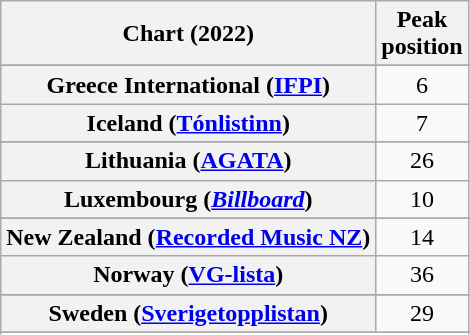<table class="wikitable sortable plainrowheaders" style="text-align:center">
<tr>
<th scope="col">Chart (2022)</th>
<th scope="col">Peak<br>position</th>
</tr>
<tr>
</tr>
<tr>
</tr>
<tr>
</tr>
<tr>
</tr>
<tr>
</tr>
<tr>
<th scope="row">Greece International (<a href='#'>IFPI</a>)</th>
<td>6</td>
</tr>
<tr>
<th scope="row">Iceland (<a href='#'>Tónlistinn</a>)</th>
<td>7</td>
</tr>
<tr>
</tr>
<tr>
</tr>
<tr>
<th scope="row">Lithuania (<a href='#'>AGATA</a>)</th>
<td>26</td>
</tr>
<tr>
<th scope="row">Luxembourg (<em><a href='#'>Billboard</a></em>)</th>
<td>10</td>
</tr>
<tr>
</tr>
<tr>
<th scope="row">New Zealand (<a href='#'>Recorded Music NZ</a>)</th>
<td>14</td>
</tr>
<tr>
<th scope="row">Norway (<a href='#'>VG-lista</a>)</th>
<td>36</td>
</tr>
<tr>
</tr>
<tr>
</tr>
<tr>
<th scope="row">Sweden (<a href='#'>Sverigetopplistan</a>)</th>
<td>29</td>
</tr>
<tr>
</tr>
<tr>
</tr>
<tr>
</tr>
<tr>
</tr>
<tr>
</tr>
<tr>
</tr>
</table>
